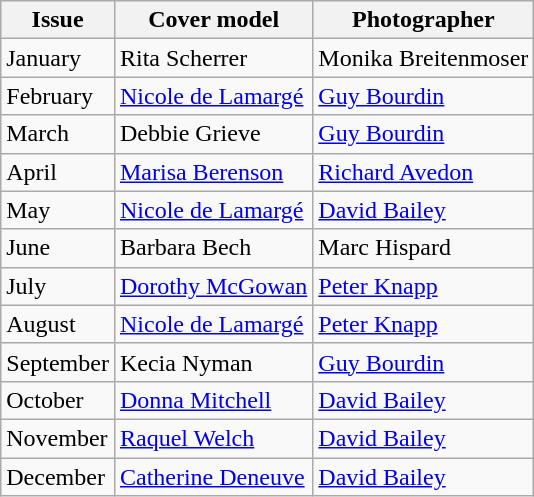<table class="sortable wikitable">
<tr>
<th>Issue</th>
<th>Cover model</th>
<th>Photographer</th>
</tr>
<tr>
<td>January</td>
<td>Rita Scherrer</td>
<td>Monika Breitenmoser</td>
</tr>
<tr>
<td>February</td>
<td><a href='#'>Nicole de Lamargé</a></td>
<td><a href='#'>Guy Bourdin</a></td>
</tr>
<tr>
<td>March</td>
<td>Debbie Grieve</td>
<td><a href='#'>Guy Bourdin</a></td>
</tr>
<tr>
<td>April</td>
<td><a href='#'>Marisa Berenson</a></td>
<td><a href='#'>Richard Avedon</a></td>
</tr>
<tr>
<td>May</td>
<td><a href='#'>Nicole de Lamargé</a></td>
<td><a href='#'>David Bailey</a></td>
</tr>
<tr>
<td>June</td>
<td>Barbara Bech</td>
<td>Marc Hispard</td>
</tr>
<tr>
<td>July</td>
<td><a href='#'>Dorothy McGowan</a></td>
<td><a href='#'>Peter Knapp</a></td>
</tr>
<tr>
<td>August</td>
<td><a href='#'>Nicole de Lamargé</a></td>
<td><a href='#'>Peter Knapp</a></td>
</tr>
<tr>
<td>September</td>
<td>Kecia Nyman</td>
<td><a href='#'>Guy Bourdin</a></td>
</tr>
<tr>
<td>October</td>
<td><a href='#'>Donna Mitchell</a></td>
<td><a href='#'>David Bailey</a></td>
</tr>
<tr>
<td>November</td>
<td><a href='#'>Raquel Welch</a></td>
<td><a href='#'>David Bailey</a></td>
</tr>
<tr>
<td>December</td>
<td><a href='#'>Catherine Deneuve</a></td>
<td><a href='#'>David Bailey</a></td>
</tr>
</table>
